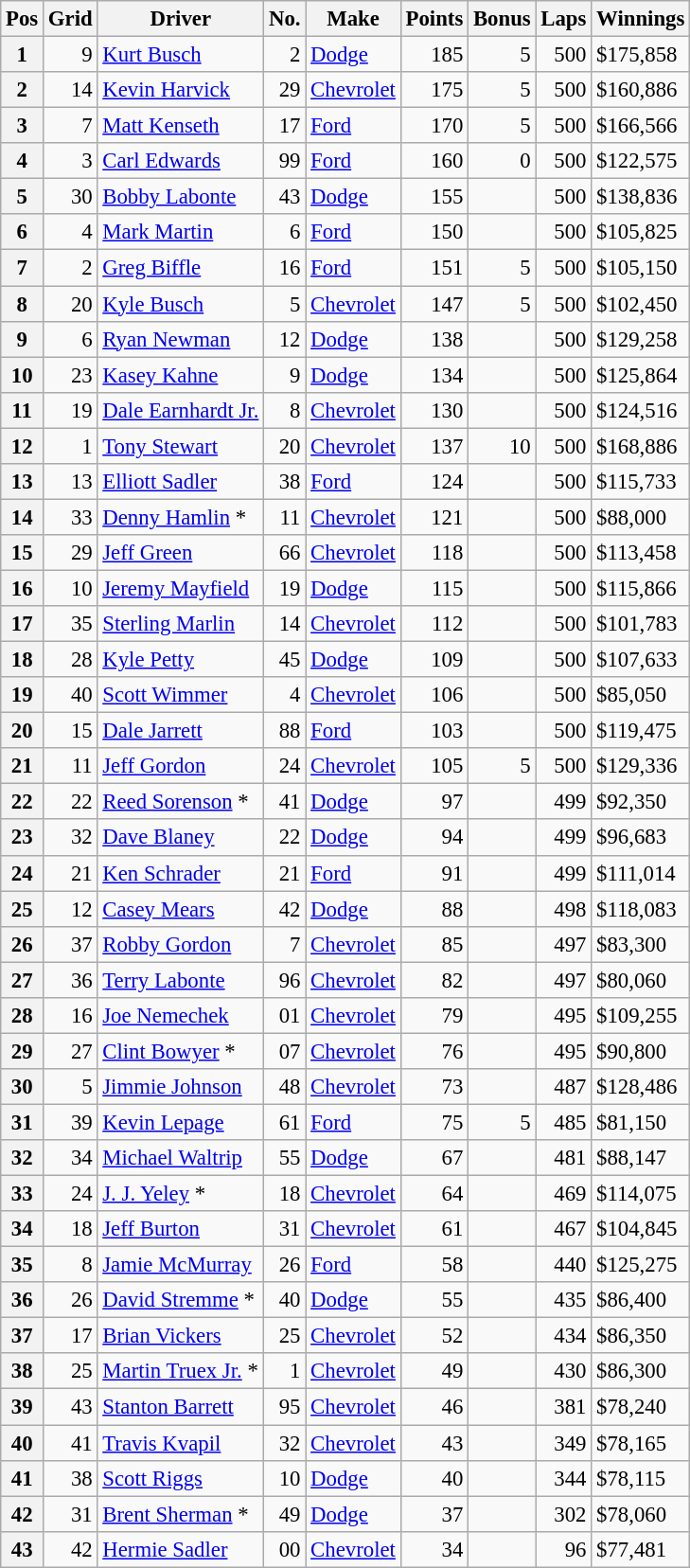<table class="sortable wikitable" style="font-size:95%">
<tr>
<th>Pos</th>
<th>Grid</th>
<th>Driver</th>
<th>No.</th>
<th>Make</th>
<th>Points</th>
<th>Bonus</th>
<th>Laps</th>
<th>Winnings</th>
</tr>
<tr>
<th>1</th>
<td align="right">9</td>
<td><a href='#'>Kurt Busch</a></td>
<td align="right">2</td>
<td><a href='#'>Dodge</a></td>
<td align="right">185</td>
<td align="right">5</td>
<td align="right">500</td>
<td>$175,858</td>
</tr>
<tr>
<th>2</th>
<td align="right">14</td>
<td><a href='#'>Kevin Harvick</a></td>
<td align="right">29</td>
<td><a href='#'>Chevrolet</a></td>
<td align="right">175</td>
<td align="right">5</td>
<td align="right">500</td>
<td>$160,886</td>
</tr>
<tr>
<th>3</th>
<td align="right">7</td>
<td><a href='#'>Matt Kenseth</a></td>
<td align="right">17</td>
<td><a href='#'>Ford</a></td>
<td align="right">170</td>
<td align="right">5</td>
<td align="right">500</td>
<td>$166,566</td>
</tr>
<tr>
<th>4</th>
<td align="right">3</td>
<td><a href='#'>Carl Edwards</a></td>
<td align="right">99</td>
<td><a href='#'>Ford</a></td>
<td align="right">160</td>
<td align="right">0</td>
<td align="right">500</td>
<td>$122,575</td>
</tr>
<tr>
<th>5</th>
<td align="right">30</td>
<td><a href='#'>Bobby Labonte</a></td>
<td align="right">43</td>
<td><a href='#'>Dodge</a></td>
<td align="right">155</td>
<td></td>
<td align="right">500</td>
<td>$138,836</td>
</tr>
<tr>
<th>6</th>
<td align="right">4</td>
<td><a href='#'>Mark Martin</a></td>
<td align="right">6</td>
<td><a href='#'>Ford</a></td>
<td align="right">150</td>
<td></td>
<td align="right">500</td>
<td>$105,825</td>
</tr>
<tr>
<th>7</th>
<td align="right">2</td>
<td><a href='#'>Greg Biffle</a></td>
<td align="right">16</td>
<td><a href='#'>Ford</a></td>
<td align="right">151</td>
<td align="right">5</td>
<td align="right">500</td>
<td>$105,150</td>
</tr>
<tr>
<th>8</th>
<td align="right">20</td>
<td><a href='#'>Kyle Busch</a></td>
<td align="right">5</td>
<td><a href='#'>Chevrolet</a></td>
<td align="right">147</td>
<td align="right">5</td>
<td align="right">500</td>
<td>$102,450</td>
</tr>
<tr>
<th>9</th>
<td align="right">6</td>
<td><a href='#'>Ryan Newman</a></td>
<td align="right">12</td>
<td><a href='#'>Dodge</a></td>
<td align="right">138</td>
<td></td>
<td align="right">500</td>
<td>$129,258</td>
</tr>
<tr>
<th>10</th>
<td align="right">23</td>
<td><a href='#'>Kasey Kahne</a></td>
<td align="right">9</td>
<td><a href='#'>Dodge</a></td>
<td align="right">134</td>
<td></td>
<td align="right">500</td>
<td>$125,864</td>
</tr>
<tr>
<th>11</th>
<td align="right">19</td>
<td><a href='#'>Dale Earnhardt Jr.</a></td>
<td align="right">8</td>
<td><a href='#'>Chevrolet</a></td>
<td align="right">130</td>
<td></td>
<td align="right">500</td>
<td>$124,516</td>
</tr>
<tr>
<th>12</th>
<td align="right">1</td>
<td><a href='#'>Tony Stewart</a></td>
<td align="right">20</td>
<td><a href='#'>Chevrolet</a></td>
<td align="right">137</td>
<td align="right">10</td>
<td align="right">500</td>
<td>$168,886</td>
</tr>
<tr>
<th>13</th>
<td align="right">13</td>
<td><a href='#'>Elliott Sadler</a></td>
<td align="right">38</td>
<td><a href='#'>Ford</a></td>
<td align="right">124</td>
<td></td>
<td align="right">500</td>
<td>$115,733</td>
</tr>
<tr>
<th>14</th>
<td align="right">33</td>
<td><a href='#'>Denny Hamlin</a> *</td>
<td align="right">11</td>
<td><a href='#'>Chevrolet</a></td>
<td align="right">121</td>
<td></td>
<td align="right">500</td>
<td>$88,000</td>
</tr>
<tr>
<th>15</th>
<td align="right">29</td>
<td><a href='#'>Jeff Green</a></td>
<td align="right">66</td>
<td><a href='#'>Chevrolet</a></td>
<td align="right">118</td>
<td></td>
<td align="right">500</td>
<td>$113,458</td>
</tr>
<tr>
<th>16</th>
<td align="right">10</td>
<td><a href='#'>Jeremy Mayfield</a></td>
<td align="right">19</td>
<td><a href='#'>Dodge</a></td>
<td align="right">115</td>
<td></td>
<td align="right">500</td>
<td>$115,866</td>
</tr>
<tr>
<th>17</th>
<td align="right">35</td>
<td><a href='#'>Sterling Marlin</a></td>
<td align="right">14</td>
<td><a href='#'>Chevrolet</a></td>
<td align="right">112</td>
<td></td>
<td align="right">500</td>
<td>$101,783</td>
</tr>
<tr>
<th>18</th>
<td align="right">28</td>
<td><a href='#'>Kyle Petty</a></td>
<td align="right">45</td>
<td><a href='#'>Dodge</a></td>
<td align="right">109</td>
<td></td>
<td align="right">500</td>
<td>$107,633</td>
</tr>
<tr>
<th>19</th>
<td align="right">40</td>
<td><a href='#'>Scott Wimmer</a></td>
<td align="right">4</td>
<td><a href='#'>Chevrolet</a></td>
<td align="right">106</td>
<td></td>
<td align="right">500</td>
<td>$85,050</td>
</tr>
<tr>
<th>20</th>
<td align="right">15</td>
<td><a href='#'>Dale Jarrett</a></td>
<td align="right">88</td>
<td><a href='#'>Ford</a></td>
<td align="right">103</td>
<td></td>
<td align="right">500</td>
<td>$119,475</td>
</tr>
<tr>
<th>21</th>
<td align="right">11</td>
<td><a href='#'>Jeff Gordon</a></td>
<td align="right">24</td>
<td><a href='#'>Chevrolet</a></td>
<td align="right">105</td>
<td align="right">5</td>
<td align="right">500</td>
<td>$129,336</td>
</tr>
<tr>
<th>22</th>
<td align="right">22</td>
<td><a href='#'>Reed Sorenson</a> *</td>
<td align="right">41</td>
<td><a href='#'>Dodge</a></td>
<td align="right">97</td>
<td></td>
<td align="right">499</td>
<td>$92,350</td>
</tr>
<tr>
<th>23</th>
<td align="right">32</td>
<td><a href='#'>Dave Blaney</a></td>
<td align="right">22</td>
<td><a href='#'>Dodge</a></td>
<td align="right">94</td>
<td></td>
<td align="right">499</td>
<td>$96,683</td>
</tr>
<tr>
<th>24</th>
<td align="right">21</td>
<td><a href='#'>Ken Schrader</a></td>
<td align="right">21</td>
<td><a href='#'>Ford</a></td>
<td align="right">91</td>
<td></td>
<td align="right">499</td>
<td>$111,014</td>
</tr>
<tr>
<th>25</th>
<td align="right">12</td>
<td><a href='#'>Casey Mears</a></td>
<td align="right">42</td>
<td><a href='#'>Dodge</a></td>
<td align="right">88</td>
<td></td>
<td align="right">498</td>
<td>$118,083</td>
</tr>
<tr>
<th>26</th>
<td align="right">37</td>
<td><a href='#'>Robby Gordon</a></td>
<td align="right">7</td>
<td><a href='#'>Chevrolet</a></td>
<td align="right">85</td>
<td></td>
<td align="right">497</td>
<td>$83,300</td>
</tr>
<tr>
<th>27</th>
<td align="right">36</td>
<td><a href='#'>Terry Labonte</a></td>
<td align="right">96</td>
<td><a href='#'>Chevrolet</a></td>
<td align="right">82</td>
<td></td>
<td align="right">497</td>
<td>$80,060</td>
</tr>
<tr>
<th>28</th>
<td align="right">16</td>
<td><a href='#'>Joe Nemechek</a></td>
<td align="right">01</td>
<td><a href='#'>Chevrolet</a></td>
<td align="right">79</td>
<td></td>
<td align="right">495</td>
<td>$109,255</td>
</tr>
<tr>
<th>29</th>
<td align="right">27</td>
<td><a href='#'>Clint Bowyer</a> *</td>
<td align="right">07</td>
<td><a href='#'>Chevrolet</a></td>
<td align="right">76</td>
<td></td>
<td align="right">495</td>
<td>$90,800</td>
</tr>
<tr>
<th>30</th>
<td align="right">5</td>
<td><a href='#'>Jimmie Johnson</a></td>
<td align="right">48</td>
<td><a href='#'>Chevrolet</a></td>
<td align="right">73</td>
<td></td>
<td align="right">487</td>
<td>$128,486</td>
</tr>
<tr>
<th>31</th>
<td align="right">39</td>
<td><a href='#'>Kevin Lepage</a></td>
<td align="right">61</td>
<td><a href='#'>Ford</a></td>
<td align="right">75</td>
<td align="right">5</td>
<td align="right">485</td>
<td>$81,150</td>
</tr>
<tr>
<th>32</th>
<td align="right">34</td>
<td><a href='#'>Michael Waltrip</a></td>
<td align="right">55</td>
<td><a href='#'>Dodge</a></td>
<td align="right">67</td>
<td></td>
<td align="right">481</td>
<td>$88,147</td>
</tr>
<tr>
<th>33</th>
<td align="right">24</td>
<td><a href='#'>J. J. Yeley</a> *</td>
<td align="right">18</td>
<td><a href='#'>Chevrolet</a></td>
<td align="right">64</td>
<td></td>
<td align="right">469</td>
<td>$114,075</td>
</tr>
<tr>
<th>34</th>
<td align="right">18</td>
<td><a href='#'>Jeff Burton</a></td>
<td align="right">31</td>
<td><a href='#'>Chevrolet</a></td>
<td align="right">61</td>
<td></td>
<td align="right">467</td>
<td>$104,845</td>
</tr>
<tr>
<th>35</th>
<td align="right">8</td>
<td><a href='#'>Jamie McMurray</a></td>
<td align="right">26</td>
<td><a href='#'>Ford</a></td>
<td align="right">58</td>
<td></td>
<td align="right">440</td>
<td>$125,275</td>
</tr>
<tr>
<th>36</th>
<td align="right">26</td>
<td><a href='#'>David Stremme</a> *</td>
<td align="right">40</td>
<td><a href='#'>Dodge</a></td>
<td align="right">55</td>
<td></td>
<td align="right">435</td>
<td>$86,400</td>
</tr>
<tr>
<th>37</th>
<td align="right">17</td>
<td><a href='#'>Brian Vickers</a></td>
<td align="right">25</td>
<td><a href='#'>Chevrolet</a></td>
<td align="right">52</td>
<td></td>
<td align="right">434</td>
<td>$86,350</td>
</tr>
<tr>
<th>38</th>
<td align="right">25</td>
<td><a href='#'>Martin Truex Jr.</a> *</td>
<td align="right">1</td>
<td><a href='#'>Chevrolet</a></td>
<td align="right">49</td>
<td></td>
<td align="right">430</td>
<td>$86,300</td>
</tr>
<tr>
<th>39</th>
<td align="right">43</td>
<td><a href='#'>Stanton Barrett</a></td>
<td align="right">95</td>
<td><a href='#'>Chevrolet</a></td>
<td align="right">46</td>
<td></td>
<td align="right">381</td>
<td>$78,240</td>
</tr>
<tr>
<th>40</th>
<td align="right">41</td>
<td><a href='#'>Travis Kvapil</a></td>
<td align="right">32</td>
<td><a href='#'>Chevrolet</a></td>
<td align="right">43</td>
<td></td>
<td align="right">349</td>
<td>$78,165</td>
</tr>
<tr>
<th>41</th>
<td align="right">38</td>
<td><a href='#'>Scott Riggs</a></td>
<td align="right">10</td>
<td><a href='#'>Dodge</a></td>
<td align="right">40</td>
<td></td>
<td align="right">344</td>
<td>$78,115</td>
</tr>
<tr>
<th>42</th>
<td align="right">31</td>
<td><a href='#'>Brent Sherman</a> *</td>
<td align="right">49</td>
<td><a href='#'>Dodge</a></td>
<td align="right">37</td>
<td></td>
<td align="right">302</td>
<td>$78,060</td>
</tr>
<tr>
<th>43</th>
<td align="right">42</td>
<td><a href='#'>Hermie Sadler</a></td>
<td align="right">00</td>
<td><a href='#'>Chevrolet</a></td>
<td align="right">34</td>
<td></td>
<td align="right">96</td>
<td>$77,481</td>
</tr>
</table>
